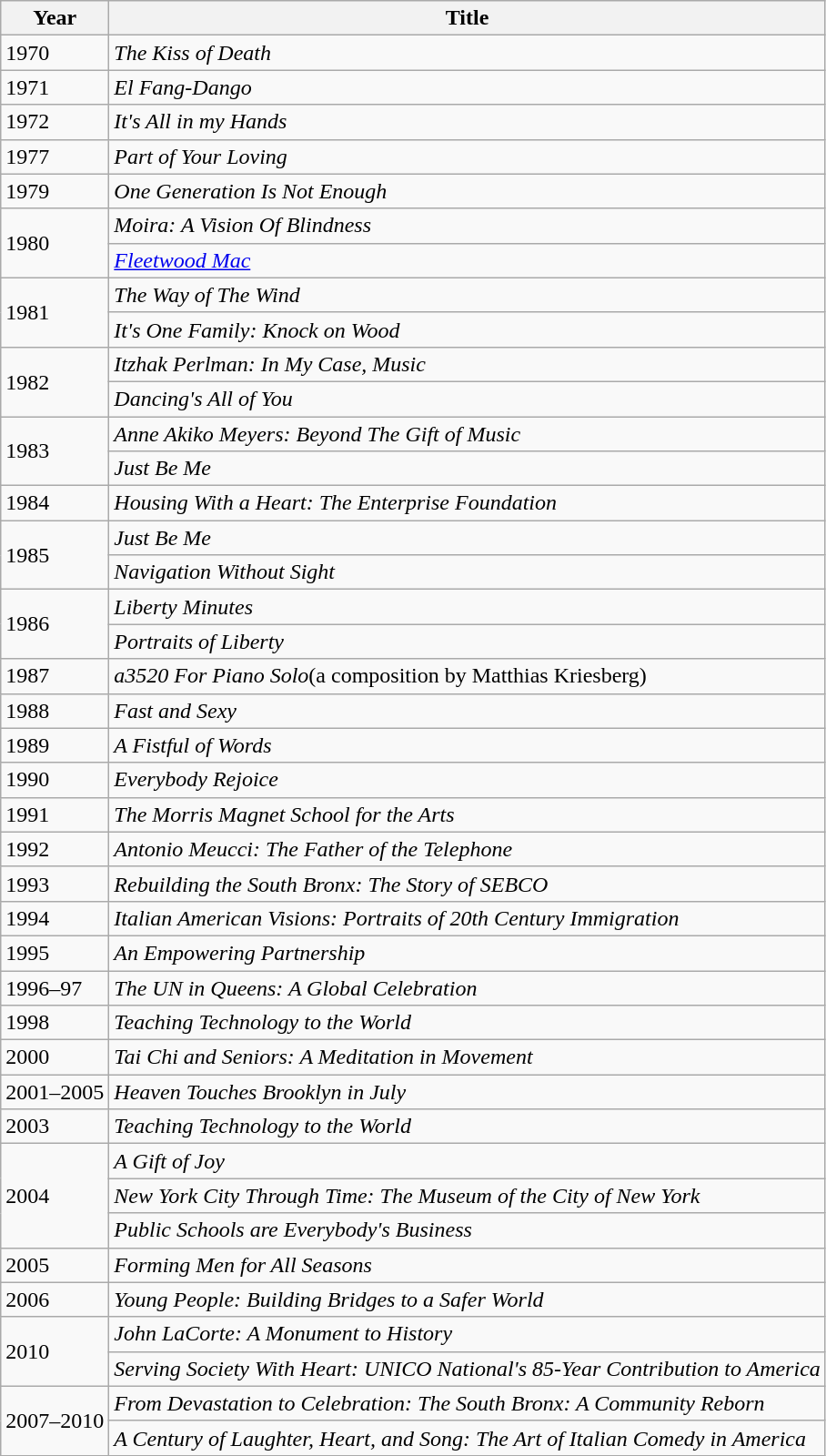<table class="wikitable">
<tr>
<th>Year</th>
<th>Title</th>
</tr>
<tr>
<td>1970</td>
<td><em>The Kiss of Death</em></td>
</tr>
<tr>
<td>1971</td>
<td><em>El Fang-Dango</em></td>
</tr>
<tr>
<td>1972</td>
<td><em>It's All in my Hands</em></td>
</tr>
<tr>
<td>1977</td>
<td><em>Part of Your Loving</em></td>
</tr>
<tr>
<td>1979</td>
<td><em>One Generation Is Not Enough</em></td>
</tr>
<tr>
<td rowspan=2>1980</td>
<td><em>Moira: A Vision Of Blindness</em></td>
</tr>
<tr>
<td><em><a href='#'>Fleetwood Mac</a></em></td>
</tr>
<tr>
<td rowspan=2>1981</td>
<td><em>The Way of The Wind</em></td>
</tr>
<tr>
<td><em>It's One Family: Knock on Wood</em></td>
</tr>
<tr>
<td rowspan=2>1982</td>
<td><em>Itzhak Perlman: In My Case, Music</em></td>
</tr>
<tr>
<td><em>Dancing's All of You</em></td>
</tr>
<tr>
<td rowspan=2>1983</td>
<td><em>Anne Akiko Meyers: Beyond The Gift of Music</em></td>
</tr>
<tr>
<td><em>Just Be Me</em></td>
</tr>
<tr>
<td>1984</td>
<td><em>Housing With a Heart: The Enterprise Foundation</em></td>
</tr>
<tr>
<td rowspan=2>1985</td>
<td><em>Just Be Me</em></td>
</tr>
<tr>
<td><em>Navigation Without Sight</em></td>
</tr>
<tr>
<td rowspan=2>1986</td>
<td><em>Liberty Minutes</em></td>
</tr>
<tr>
<td><em>Portraits of Liberty</em></td>
</tr>
<tr>
<td>1987</td>
<td><em>a3520 For Piano Solo</em>(a composition by Matthias Kriesberg)</td>
</tr>
<tr>
<td>1988</td>
<td><em>Fast and Sexy</em></td>
</tr>
<tr>
<td>1989</td>
<td><em>A Fistful of Words</em></td>
</tr>
<tr>
<td>1990</td>
<td><em>Everybody Rejoice</em></td>
</tr>
<tr>
<td>1991</td>
<td><em>The Morris Magnet School for the Arts</em></td>
</tr>
<tr>
<td>1992</td>
<td><em>Antonio Meucci: The Father of the Telephone</em></td>
</tr>
<tr>
<td>1993</td>
<td><em>Rebuilding the South Bronx: The Story of SEBCO</em></td>
</tr>
<tr>
<td>1994</td>
<td><em>Italian American Visions: Portraits of 20th Century Immigration</em></td>
</tr>
<tr>
<td>1995</td>
<td><em>An Empowering Partnership</em></td>
</tr>
<tr>
<td>1996–97</td>
<td><em>The UN in Queens: A Global Celebration</em></td>
</tr>
<tr>
<td>1998</td>
<td><em>Teaching Technology to the World</em></td>
</tr>
<tr>
<td>2000</td>
<td><em>Tai Chi and Seniors: A Meditation in Movement</em></td>
</tr>
<tr>
<td>2001–2005</td>
<td><em>Heaven Touches Brooklyn in July</em></td>
</tr>
<tr>
<td>2003</td>
<td><em>Teaching Technology to the World</em></td>
</tr>
<tr>
<td rowspan=3>2004</td>
<td><em>A Gift of Joy</em></td>
</tr>
<tr>
<td><em>New York City Through Time: The Museum of the City of New York</em></td>
</tr>
<tr>
<td><em>Public Schools are Everybody's Business</em></td>
</tr>
<tr>
<td>2005</td>
<td><em>Forming Men for All Seasons</em></td>
</tr>
<tr>
<td>2006</td>
<td><em>Young People: Building Bridges to a Safer World</em></td>
</tr>
<tr>
<td rowspan=2>2010</td>
<td><em>John LaCorte: A Monument to History</em></td>
</tr>
<tr>
<td><em>Serving Society With Heart: UNICO National's 85-Year Contribution to America</em></td>
</tr>
<tr>
<td rowspan=2>2007–2010</td>
<td><em>From Devastation to Celebration: The South Bronx: A Community Reborn</em></td>
</tr>
<tr>
<td><em>A Century of Laughter, Heart, and Song: The Art of Italian Comedy in America</em></td>
</tr>
</table>
